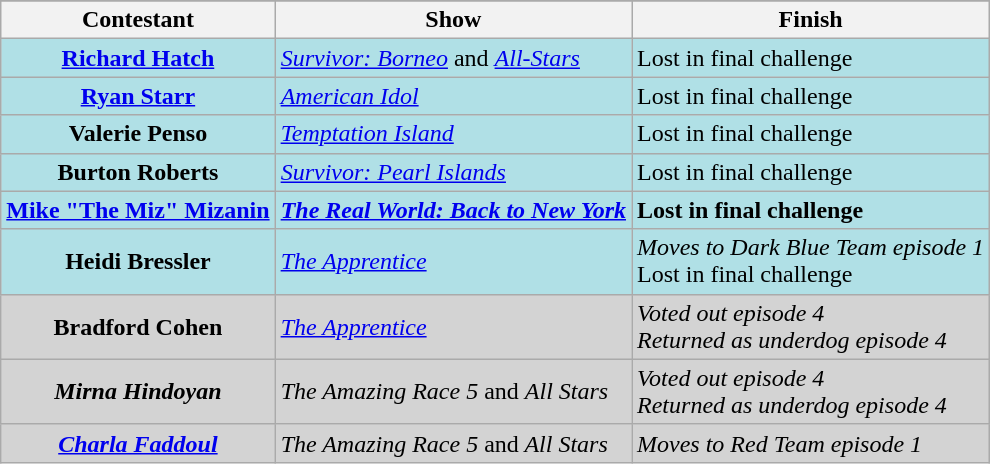<table class="wikitable plainrowheaders sortable">
<tr>
</tr>
<tr>
<th scope="col">Contestant</th>
<th scope="col">Show</th>
<th scope="col">Finish</th>
</tr>
<tr style="background-color:powderblue">
<th scope="row" style="background-color:powderblue"><a href='#'>Richard Hatch</a></th>
<td><em><a href='#'>Survivor: Borneo</a></em> and <em><a href='#'>All-Stars</a></em></td>
<td>Lost in final challenge</td>
</tr>
<tr style="background-color:powderblue">
<th scope="row" style="background-color:powderblue"><a href='#'>Ryan Starr</a></th>
<td><em><a href='#'>American Idol</a></em></td>
<td>Lost in final challenge</td>
</tr>
<tr style="background-color:powderblue">
<th scope="row" style="background-color:powderblue">Valerie Penso</th>
<td><em><a href='#'>Temptation Island</a></em></td>
<td>Lost in final challenge</td>
</tr>
<tr style="background-color:powderblue">
<th scope="row" style="background-color:powderblue">Burton Roberts</th>
<td><em><a href='#'>Survivor: Pearl Islands</a></em></td>
<td>Lost in final challenge</td>
</tr>
<tr style="background-color:powderblue">
<th scope="row" style="background-color:powderblue"><strong><a href='#'>Mike "The Miz" Mizanin</a></strong></th>
<td><strong><em><a href='#'>The Real World: Back to New York</a></em></strong></td>
<td><strong>Lost in final challenge</strong></td>
</tr>
<tr style="background-color:powderblue">
<th scope="row" style="background-color:powderblue">Heidi Bressler</th>
<td><em><a href='#'>The Apprentice</a></em></td>
<td><em>Moves to Dark Blue Team episode 1</em><br>Lost in final challenge</td>
</tr>
<tr style="background-color:lightgray">
<th scope="row" style="background-color:lightgray">Bradford Cohen</th>
<td><em><a href='#'>The Apprentice</a></em></td>
<td><em>Voted out episode 4<br>Returned as underdog episode 4</em></td>
</tr>
<tr style="background-color:lightgray">
<th scope="row" style="background-color:lightgray"><em>Mirna Hindoyan</em></th>
<td><em>The Amazing Race 5</em> and <em>All Stars</em></td>
<td><em>Voted out episode 4<br>Returned as underdog episode 4</em></td>
</tr>
<tr style="background-color:lightgray">
<th scope="row" style="background-color:lightgray"><em><a href='#'>Charla Faddoul</a></em></th>
<td><em>The Amazing Race 5</em> and<em> All Stars</em></td>
<td><em>Moves to Red Team episode 1</em></td>
</tr>
</table>
